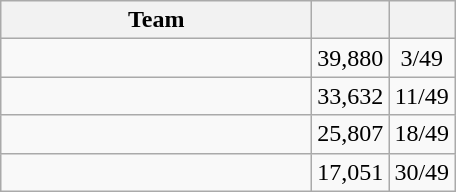<table class="wikitable">
<tr>
<th width=200>Team</th>
<th></th>
<th></th>
</tr>
<tr>
<td></td>
<td align="right">39,880</td>
<td align=center>3/49</td>
</tr>
<tr>
<td></td>
<td align="right">33,632</td>
<td align=center>11/49</td>
</tr>
<tr>
<td></td>
<td align="right">25,807</td>
<td align=center>18/49</td>
</tr>
<tr>
<td></td>
<td align="right">17,051</td>
<td align=center>30/49</td>
</tr>
</table>
